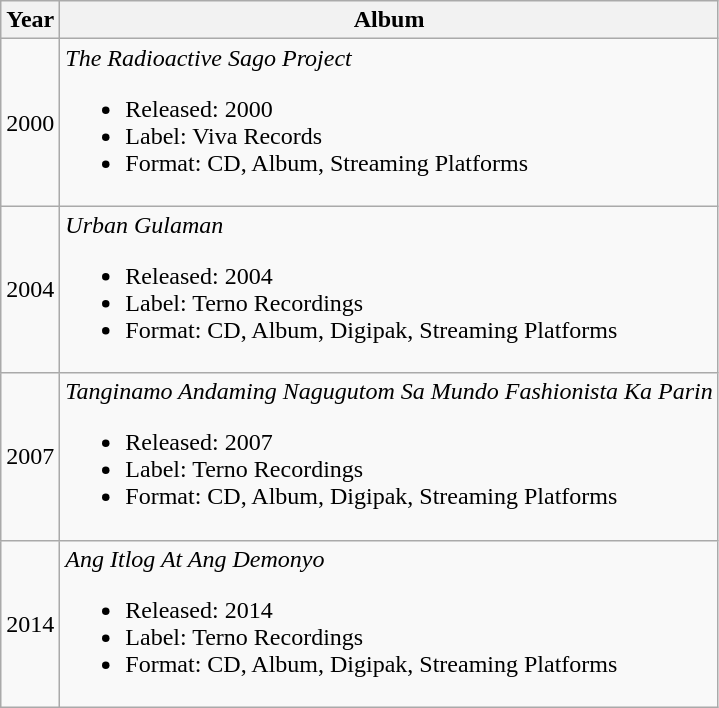<table class="wikitable" style="text-align:center;">
<tr>
<th>Year</th>
<th colspan="3">Album</th>
</tr>
<tr>
<td>2000</td>
<td colspan="3" align="left"><em>The Radioactive Sago Project</em><br><ul><li>Released: 2000</li><li>Label: Viva Records</li><li>Format: CD, Album, Streaming Platforms</li></ul></td>
</tr>
<tr>
<td>2004</td>
<td colspan="3" align="left"><em>Urban Gulaman</em><br><ul><li>Released: 2004</li><li>Label: Terno Recordings</li><li>Format: CD, Album, Digipak, Streaming Platforms</li></ul></td>
</tr>
<tr>
<td>2007</td>
<td colspan="3" align="left"><em>Tanginamo Andaming Nagugutom Sa Mundo Fashionista Ka Parin</em><br><ul><li>Released: 2007</li><li>Label: Terno Recordings</li><li>Format: CD, Album, Digipak, Streaming Platforms</li></ul></td>
</tr>
<tr>
<td>2014</td>
<td colspan="3" align="left"><em>Ang Itlog At Ang Demonyo</em><br><ul><li>Released: 2014</li><li>Label: Terno Recordings</li><li>Format: CD, Album, Digipak, Streaming Platforms</li></ul></td>
</tr>
</table>
